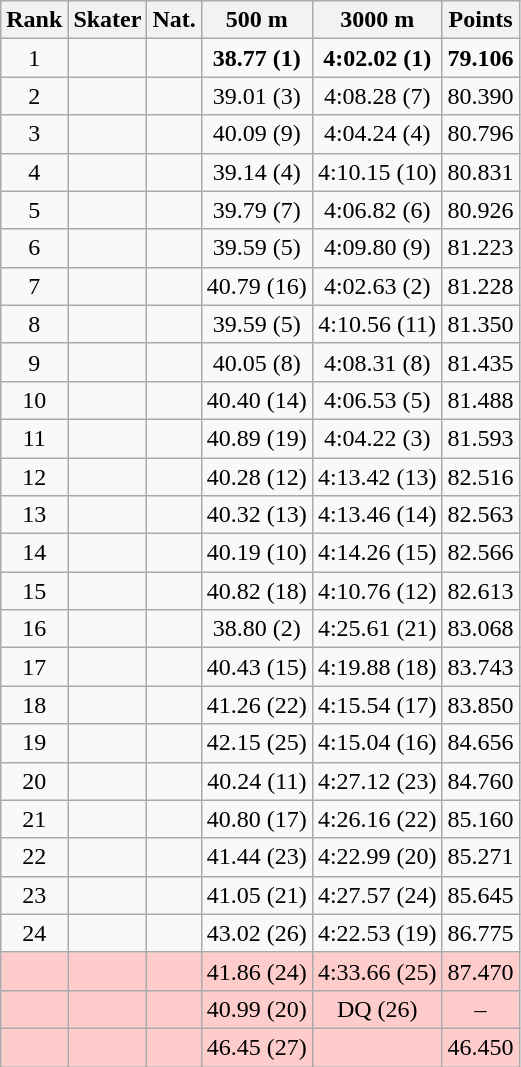<table class="wikitable sortable" border="1" style="text-align:center">
<tr>
<th>Rank</th>
<th>Skater</th>
<th>Nat.</th>
<th>500 m</th>
<th>3000 m</th>
<th>Points</th>
</tr>
<tr>
<td>1</td>
<td align=left></td>
<td></td>
<td><strong>38.77 (1)</strong></td>
<td><strong>4:02.02 (1)</strong></td>
<td><strong>79.106</strong></td>
</tr>
<tr>
<td>2</td>
<td align=left></td>
<td></td>
<td>39.01 (3)</td>
<td>4:08.28 (7)</td>
<td>80.390</td>
</tr>
<tr>
<td>3</td>
<td align=left></td>
<td></td>
<td>40.09 (9)</td>
<td>4:04.24 (4)</td>
<td>80.796</td>
</tr>
<tr>
<td>4</td>
<td align=left></td>
<td></td>
<td>39.14 (4)</td>
<td>4:10.15 (10)</td>
<td>80.831</td>
</tr>
<tr>
<td>5</td>
<td align=left></td>
<td></td>
<td>39.79 (7)</td>
<td>4:06.82 (6)</td>
<td>80.926</td>
</tr>
<tr>
<td>6</td>
<td align=left></td>
<td></td>
<td>39.59 (5)</td>
<td>4:09.80 (9)</td>
<td>81.223</td>
</tr>
<tr>
<td>7</td>
<td align=left></td>
<td></td>
<td>40.79 (16)</td>
<td>4:02.63 (2)</td>
<td>81.228</td>
</tr>
<tr>
<td>8</td>
<td align=left></td>
<td></td>
<td>39.59 (5)</td>
<td>4:10.56 (11)</td>
<td>81.350</td>
</tr>
<tr>
<td>9</td>
<td align=left></td>
<td></td>
<td>40.05 (8)</td>
<td>4:08.31 (8)</td>
<td>81.435</td>
</tr>
<tr>
<td>10</td>
<td align=left></td>
<td></td>
<td>40.40 (14)</td>
<td>4:06.53 (5)</td>
<td>81.488</td>
</tr>
<tr>
<td>11</td>
<td align=left></td>
<td></td>
<td>40.89 (19)</td>
<td>4:04.22 (3)</td>
<td>81.593</td>
</tr>
<tr>
<td>12</td>
<td align=left></td>
<td></td>
<td>40.28 (12)</td>
<td>4:13.42 (13)</td>
<td>82.516</td>
</tr>
<tr>
<td>13</td>
<td align=left></td>
<td></td>
<td>40.32 (13)</td>
<td>4:13.46 (14)</td>
<td>82.563</td>
</tr>
<tr>
<td>14</td>
<td align=left></td>
<td></td>
<td>40.19 (10)</td>
<td>4:14.26 (15)</td>
<td>82.566</td>
</tr>
<tr>
<td>15</td>
<td align=left></td>
<td></td>
<td>40.82 (18)</td>
<td>4:10.76 (12)</td>
<td>82.613</td>
</tr>
<tr>
<td>16</td>
<td align=left></td>
<td></td>
<td>38.80 (2)</td>
<td>4:25.61 (21)</td>
<td>83.068</td>
</tr>
<tr>
<td>17</td>
<td align=left></td>
<td></td>
<td>40.43 (15)</td>
<td>4:19.88 (18)</td>
<td>83.743</td>
</tr>
<tr>
<td>18</td>
<td align=left></td>
<td></td>
<td>41.26 (22)</td>
<td>4:15.54 (17)</td>
<td>83.850</td>
</tr>
<tr>
<td>19</td>
<td align=left></td>
<td></td>
<td>42.15 (25)</td>
<td>4:15.04 (16)</td>
<td>84.656</td>
</tr>
<tr>
<td>20</td>
<td align=left></td>
<td></td>
<td>40.24 (11)</td>
<td>4:27.12 (23)</td>
<td>84.760</td>
</tr>
<tr>
<td>21</td>
<td align=left></td>
<td></td>
<td>40.80 (17)</td>
<td>4:26.16 (22)</td>
<td>85.160</td>
</tr>
<tr>
<td>22</td>
<td align=left></td>
<td></td>
<td>41.44 (23)</td>
<td>4:22.99 (20)</td>
<td>85.271</td>
</tr>
<tr>
<td>23</td>
<td align=left></td>
<td></td>
<td>41.05 (21)</td>
<td>4:27.57 (24)</td>
<td>85.645</td>
</tr>
<tr>
<td>24</td>
<td align=left></td>
<td></td>
<td>43.02 (26)</td>
<td>4:22.53 (19)</td>
<td>86.775</td>
</tr>
<tr bgcolor=ffcccc>
<td></td>
<td align=left></td>
<td></td>
<td>41.86 (24)</td>
<td>4:33.66 (25)</td>
<td>87.470</td>
</tr>
<tr bgcolor=ffcccc>
<td></td>
<td align=left></td>
<td></td>
<td>40.99 (20)</td>
<td>DQ (26)</td>
<td>–</td>
</tr>
<tr bgcolor=ffcccc>
<td></td>
<td align=left></td>
<td></td>
<td>46.45 (27)</td>
<td></td>
<td>46.450</td>
</tr>
</table>
